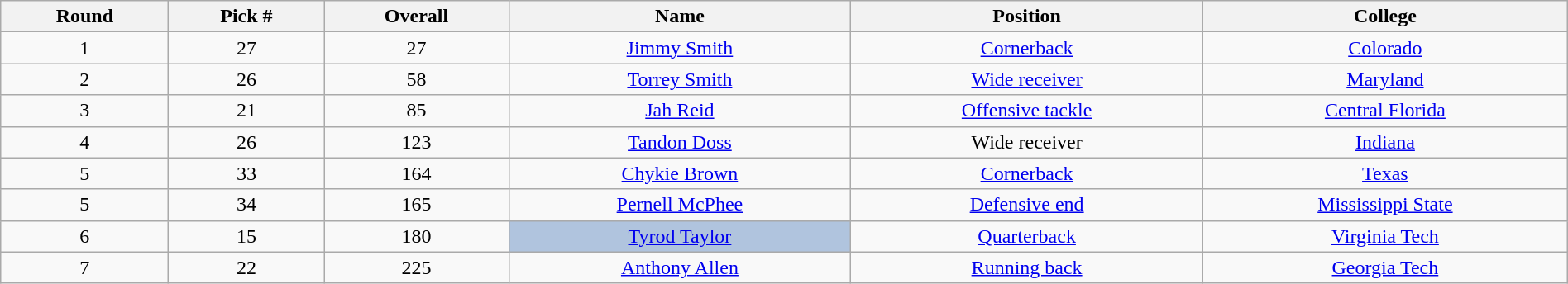<table class="wikitable sortable sortable" style="width: 100%; text-align:center">
<tr>
<th>Round</th>
<th>Pick #</th>
<th>Overall</th>
<th>Name</th>
<th>Position</th>
<th>College</th>
</tr>
<tr>
<td>1</td>
<td>27</td>
<td>27</td>
<td><a href='#'>Jimmy Smith</a></td>
<td><a href='#'>Cornerback</a></td>
<td><a href='#'>Colorado</a></td>
</tr>
<tr>
<td>2</td>
<td>26</td>
<td>58</td>
<td><a href='#'>Torrey Smith</a></td>
<td><a href='#'>Wide receiver</a></td>
<td><a href='#'>Maryland</a></td>
</tr>
<tr>
<td>3</td>
<td>21</td>
<td>85</td>
<td><a href='#'>Jah Reid</a></td>
<td><a href='#'>Offensive tackle</a></td>
<td><a href='#'>Central Florida</a></td>
</tr>
<tr>
<td>4</td>
<td>26</td>
<td>123</td>
<td><a href='#'>Tandon Doss</a></td>
<td>Wide receiver</td>
<td><a href='#'>Indiana</a></td>
</tr>
<tr>
<td>5</td>
<td>33</td>
<td>164</td>
<td><a href='#'>Chykie Brown</a></td>
<td><a href='#'>Cornerback</a></td>
<td><a href='#'>Texas</a></td>
</tr>
<tr>
<td>5</td>
<td>34</td>
<td>165</td>
<td><a href='#'>Pernell McPhee</a></td>
<td><a href='#'>Defensive end</a></td>
<td><a href='#'>Mississippi State</a></td>
</tr>
<tr>
<td>6</td>
<td>15</td>
<td>180</td>
<td style="background:lightsteelblue;"><a href='#'>Tyrod Taylor</a></td>
<td><a href='#'>Quarterback</a></td>
<td><a href='#'>Virginia Tech</a></td>
</tr>
<tr>
<td>7</td>
<td>22</td>
<td>225</td>
<td><a href='#'>Anthony Allen</a></td>
<td><a href='#'>Running back</a></td>
<td><a href='#'>Georgia Tech</a></td>
</tr>
</table>
